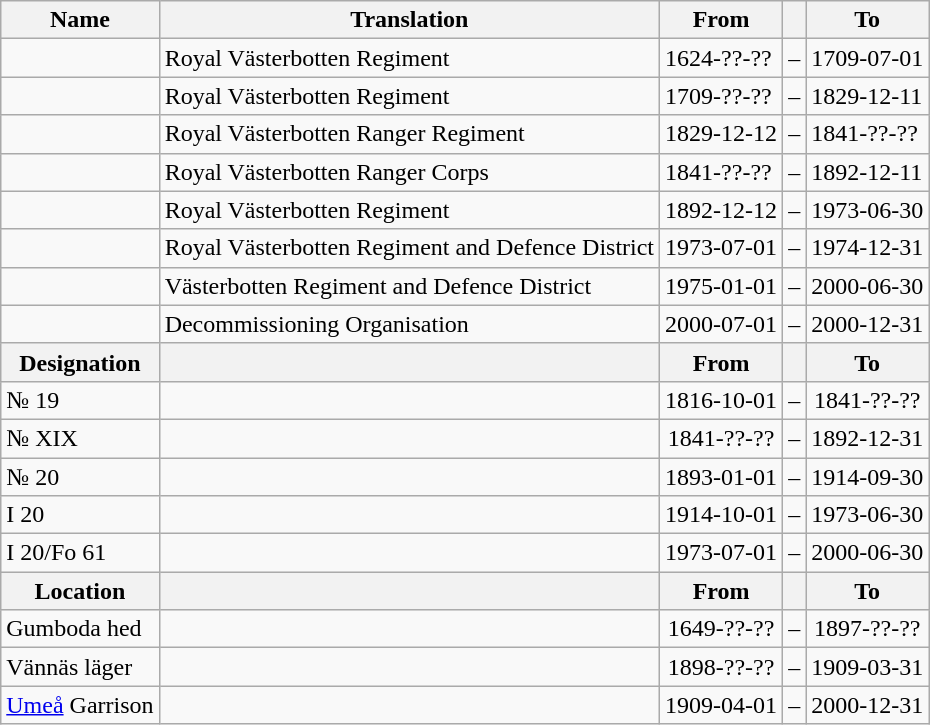<table class="wikitable">
<tr>
<th style="font-weight:bold;">Name</th>
<th style="font-weight:bold;">Translation</th>
<th style="text-align: center; font-weight:bold;">From</th>
<th></th>
<th style="text-align: center; font-weight:bold;">To</th>
</tr>
<tr>
<td style="font-style:italic;"></td>
<td>Royal Västerbotten Regiment</td>
<td>1624-??-??</td>
<td>–</td>
<td>1709-07-01</td>
</tr>
<tr>
<td style="font-style:italic;"></td>
<td>Royal Västerbotten Regiment</td>
<td>1709-??-??</td>
<td>–</td>
<td>1829-12-11</td>
</tr>
<tr>
<td style="font-style:italic;"></td>
<td>Royal Västerbotten Ranger Regiment</td>
<td>1829-12-12</td>
<td>–</td>
<td>1841-??-??</td>
</tr>
<tr>
<td style="font-style:italic;"></td>
<td>Royal Västerbotten Ranger Corps</td>
<td>1841-??-??</td>
<td>–</td>
<td>1892-12-11</td>
</tr>
<tr>
<td style="font-style:italic;"></td>
<td>Royal Västerbotten Regiment</td>
<td>1892-12-12</td>
<td>–</td>
<td>1973-06-30</td>
</tr>
<tr>
<td style="font-style:italic;"></td>
<td>Royal Västerbotten Regiment and Defence District</td>
<td>1973-07-01</td>
<td>–</td>
<td>1974-12-31</td>
</tr>
<tr>
<td style="font-style:italic;"></td>
<td>Västerbotten Regiment and Defence District</td>
<td>1975-01-01</td>
<td>–</td>
<td>2000-06-30</td>
</tr>
<tr>
<td style="font-style:italic;"></td>
<td>Decommissioning Organisation</td>
<td>2000-07-01</td>
<td>–</td>
<td>2000-12-31</td>
</tr>
<tr>
<th style="font-weight:bold;">Designation</th>
<th style="font-weight:bold;"></th>
<th style="text-align: center; font-weight:bold;">From</th>
<th></th>
<th style="text-align: center; font-weight:bold;">To</th>
</tr>
<tr>
<td>№ 19</td>
<td></td>
<td style="text-align: center;">1816-10-01</td>
<td style="text-align: center;">–</td>
<td style="text-align: center;">1841-??-??</td>
</tr>
<tr>
<td>№ XIX</td>
<td></td>
<td style="text-align: center;">1841-??-??</td>
<td style="text-align: center;">–</td>
<td style="text-align: center;">1892-12-31</td>
</tr>
<tr>
<td>№ 20</td>
<td></td>
<td style="text-align: center;">1893-01-01</td>
<td style="text-align: center;">–</td>
<td style="text-align: center;">1914-09-30</td>
</tr>
<tr>
<td>I 20</td>
<td></td>
<td style="text-align: center;">1914-10-01</td>
<td style="text-align: center;">–</td>
<td style="text-align: center;">1973-06-30</td>
</tr>
<tr>
<td>I 20/Fo 61</td>
<td></td>
<td style="text-align: center;">1973-07-01</td>
<td style="text-align: center;">–</td>
<td style="text-align: center;">2000-06-30</td>
</tr>
<tr>
<th style="font-weight:bold;">Location</th>
<th style="font-weight:bold;"></th>
<th style="text-align: center; font-weight:bold;">From</th>
<th></th>
<th style="text-align: center; font-weight:bold;">To</th>
</tr>
<tr>
<td>Gumboda hed</td>
<td></td>
<td style="text-align: center;">1649-??-??</td>
<td style="text-align: center;">–</td>
<td style="text-align: center;">1897-??-??</td>
</tr>
<tr>
<td>Vännäs läger</td>
<td></td>
<td style="text-align: center;">1898-??-??</td>
<td style="text-align: center;">–</td>
<td style="text-align: center;">1909-03-31</td>
</tr>
<tr>
<td><a href='#'>Umeå</a> Garrison</td>
<td></td>
<td style="text-align: center;">1909-04-01</td>
<td style="text-align: center;">–</td>
<td style="text-align: center;">2000-12-31</td>
</tr>
</table>
